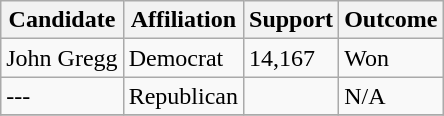<table class="wikitable">
<tr>
<th>Candidate</th>
<th>Affiliation</th>
<th>Support</th>
<th>Outcome</th>
</tr>
<tr>
<td>John Gregg</td>
<td>Democrat</td>
<td>14,167</td>
<td>Won</td>
</tr>
<tr>
<td>---</td>
<td>Republican</td>
<td></td>
<td>N/A</td>
</tr>
<tr>
</tr>
</table>
